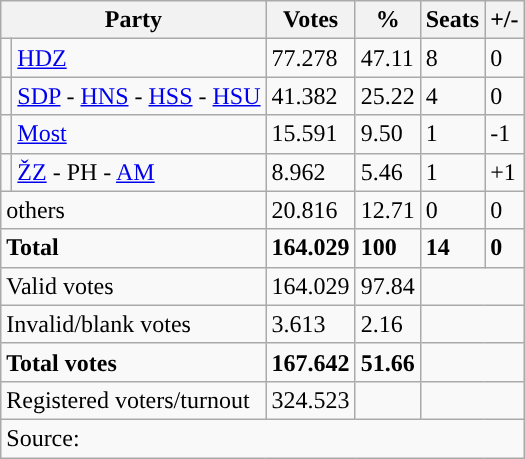<table class="wikitable" style="text-align: left;">
<tr>
<th colspan="2">Party</th>
<th>Votes</th>
<th>%</th>
<th>Seats</th>
<th>+/-</th>
</tr>
<tr>
<td style="background-color: "></td>
<td><a href='#'>HDZ</a></td>
<td>77.278</td>
<td>47.11</td>
<td>8</td>
<td>0</td>
</tr>
<tr>
<td style="background-color: "></td>
<td><a href='#'>SDP</a> - <a href='#'>HNS</a> - <a href='#'>HSS</a> - <a href='#'>HSU</a></td>
<td>41.382</td>
<td>25.22</td>
<td>4</td>
<td>0</td>
</tr>
<tr>
<td style="background-color: "></td>
<td><a href='#'>Most</a></td>
<td>15.591</td>
<td>9.50</td>
<td>1</td>
<td>-1</td>
</tr>
<tr>
<td style="background-color: "></td>
<td><a href='#'>ŽZ</a> - PH - <a href='#'>AM</a></td>
<td>8.962</td>
<td>5.46</td>
<td>1</td>
<td>+1</td>
</tr>
<tr>
<td colspan="2">others</td>
<td>20.816</td>
<td>12.71</td>
<td>0</td>
<td>0</td>
</tr>
<tr>
<td colspan="2"><strong>Total</strong></td>
<td><strong>164.029</strong></td>
<td><strong>100</strong></td>
<td><strong>14</strong></td>
<td><strong>0</strong></td>
</tr>
<tr>
<td colspan="2">Valid votes</td>
<td>164.029</td>
<td>97.84</td>
<td colspan="2"></td>
</tr>
<tr>
<td colspan="2">Invalid/blank votes</td>
<td>3.613</td>
<td>2.16</td>
<td colspan="2"></td>
</tr>
<tr>
<td colspan="2"><strong>Total votes</strong></td>
<td><strong>167.642</strong></td>
<td><strong>51.66</strong></td>
<td colspan="2"></td>
</tr>
<tr>
<td colspan="2">Registered voters/turnout</td>
<td votes14="5343">324.523</td>
<td></td>
<td colspan="2"></td>
</tr>
<tr>
<td colspan="6">Source: </td>
</tr>
</table>
